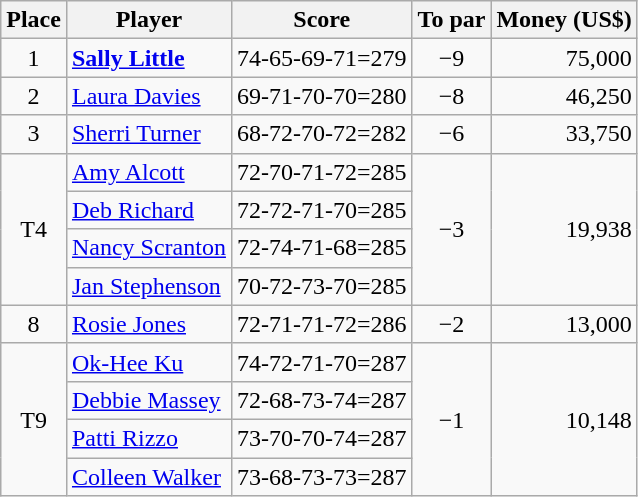<table class="wikitable">
<tr>
<th>Place</th>
<th>Player</th>
<th>Score</th>
<th>To par</th>
<th>Money (US$)</th>
</tr>
<tr>
<td align=center>1</td>
<td> <strong><a href='#'>Sally Little</a></strong></td>
<td>74-65-69-71=279</td>
<td align=center>−9</td>
<td align=right>75,000</td>
</tr>
<tr>
<td align=center>2</td>
<td> <a href='#'>Laura Davies</a></td>
<td>69-71-70-70=280</td>
<td align=center>−8</td>
<td align=right>46,250</td>
</tr>
<tr>
<td align=center>3</td>
<td> <a href='#'>Sherri Turner</a></td>
<td>68-72-70-72=282</td>
<td align=center>−6</td>
<td align=right>33,750</td>
</tr>
<tr>
<td rowspan="4" align=center>T4</td>
<td> <a href='#'>Amy Alcott</a></td>
<td>72-70-71-72=285</td>
<td rowspan="4" align=center>−3</td>
<td rowspan="4" align=right>19,938</td>
</tr>
<tr>
<td> <a href='#'>Deb Richard</a></td>
<td>72-72-71-70=285</td>
</tr>
<tr>
<td> <a href='#'>Nancy Scranton</a></td>
<td>72-74-71-68=285</td>
</tr>
<tr>
<td> <a href='#'>Jan Stephenson</a></td>
<td>70-72-73-70=285</td>
</tr>
<tr>
<td align=center>8</td>
<td> <a href='#'>Rosie Jones</a></td>
<td>72-71-71-72=286</td>
<td align=center>−2</td>
<td align=right>13,000</td>
</tr>
<tr>
<td rowspan="4" align=center>T9</td>
<td> <a href='#'>Ok-Hee Ku</a></td>
<td>74-72-71-70=287</td>
<td rowspan="4" align=center>−1</td>
<td rowspan="4" align=right>10,148</td>
</tr>
<tr>
<td> <a href='#'>Debbie Massey</a></td>
<td>72-68-73-74=287</td>
</tr>
<tr>
<td> <a href='#'>Patti Rizzo</a></td>
<td>73-70-70-74=287</td>
</tr>
<tr>
<td> <a href='#'>Colleen Walker</a></td>
<td>73-68-73-73=287</td>
</tr>
</table>
